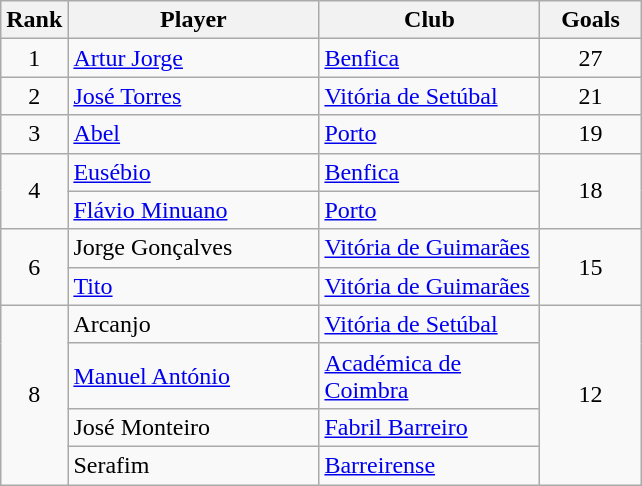<table class="wikitable" style="margin-right: 0;">
<tr text-align:center;">
<th style="width:35px;">Rank</th>
<th style="width:160px;">Player</th>
<th style="width:140px;">Club</th>
<th style="width:60px;">Goals</th>
</tr>
<tr>
<td style="text-align:center;">1</td>
<td> <a href='#'>Artur Jorge</a></td>
<td><a href='#'>Benfica</a></td>
<td style="text-align:center;">27</td>
</tr>
<tr>
<td style="text-align:center;">2</td>
<td> <a href='#'>José Torres</a></td>
<td><a href='#'>Vitória de Setúbal</a></td>
<td style="text-align:center;">21</td>
</tr>
<tr>
<td style="text-align:center;">3</td>
<td> <a href='#'>Abel</a></td>
<td><a href='#'>Porto</a></td>
<td style="text-align:center;">19</td>
</tr>
<tr>
<td rowspan="2" style="text-align:center;">4</td>
<td> <a href='#'>Eusébio</a></td>
<td><a href='#'>Benfica</a></td>
<td rowspan="2" style="text-align:center;">18</td>
</tr>
<tr>
<td> <a href='#'>Flávio Minuano</a></td>
<td><a href='#'>Porto</a></td>
</tr>
<tr>
<td rowspan="2" style="text-align:center;">6</td>
<td> Jorge Gonçalves</td>
<td><a href='#'>Vitória de Guimarães</a></td>
<td rowspan="2" style="text-align:center;">15</td>
</tr>
<tr>
<td> <a href='#'>Tito</a></td>
<td><a href='#'>Vitória de Guimarães</a></td>
</tr>
<tr>
<td rowspan="4" style="text-align:center;">8</td>
<td> Arcanjo</td>
<td><a href='#'>Vitória de Setúbal</a></td>
<td rowspan="4" style="text-align:center;">12</td>
</tr>
<tr>
<td> <a href='#'>Manuel António</a></td>
<td><a href='#'>Académica de Coimbra</a></td>
</tr>
<tr>
<td> José Monteiro</td>
<td><a href='#'>Fabril Barreiro</a></td>
</tr>
<tr>
<td> Serafim</td>
<td><a href='#'>Barreirense</a></td>
</tr>
</table>
